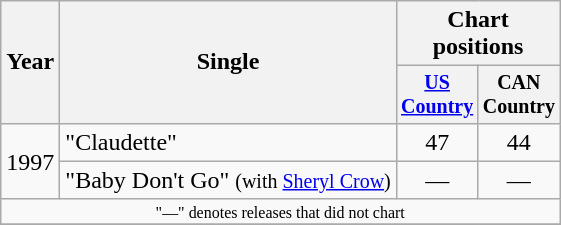<table class="wikitable" style="text-align:center;">
<tr>
<th rowspan="2">Year</th>
<th rowspan="2">Single</th>
<th colspan="2">Chart positions</th>
</tr>
<tr style="font-size:smaller;">
<th width="45"><a href='#'>US Country</a></th>
<th width="45">CAN Country</th>
</tr>
<tr>
<td rowspan="2">1997</td>
<td align="left">"Claudette"</td>
<td>47</td>
<td>44</td>
</tr>
<tr>
<td align="left">"Baby Don't Go" <small>(with <a href='#'>Sheryl Crow</a>)</small></td>
<td>—</td>
<td>—</td>
</tr>
<tr>
<td colspan="5" style="font-size:8pt">"—" denotes releases that did not chart</td>
</tr>
<tr>
</tr>
</table>
